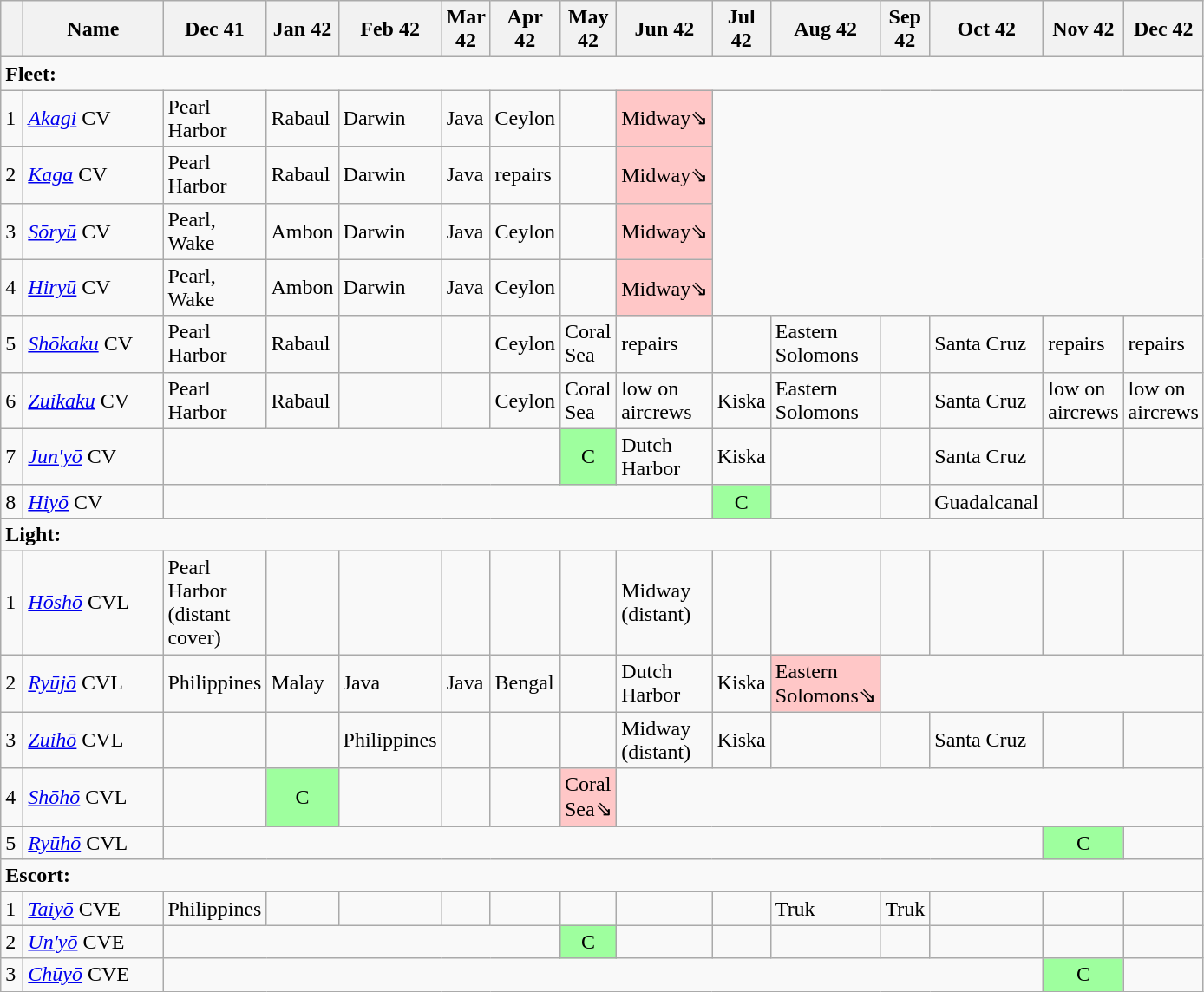<table class="wikitable">
<tr>
<th scope="col" style="width: 10px;"></th>
<th scope="col" style="width: 100px;">Name</th>
<th scope="col" width="5">Dec 41</th>
<th scope="col" width="5">Jan 42</th>
<th scope="col" width="5">Feb 42</th>
<th scope="col" width="5">Mar 42</th>
<th scope="col" width="5">Apr 42</th>
<th scope="col" width="5">May 42</th>
<th scope="col" width="5">Jun 42</th>
<th scope="col" width="5">Jul 42</th>
<th scope="col" width="5">Aug 42</th>
<th scope="col" width="5">Sep 42</th>
<th scope="col" width="5">Oct 42</th>
<th scope="col" width="5">Nov 42</th>
<th scope="col" width="5">Dec 42</th>
</tr>
<tr>
<td colspan=15><strong>Fleet:</strong></td>
</tr>
<tr>
<td>1</td>
<td><em><a href='#'>Akagi</a></em> CV</td>
<td>Pearl Harbor</td>
<td>Rabaul</td>
<td>Darwin</td>
<td>Java</td>
<td>Ceylon</td>
<td></td>
<td style="background:#FFC7C7">Midway⇘</td>
</tr>
<tr>
<td>2</td>
<td><em><a href='#'>Kaga</a></em> CV</td>
<td>Pearl Harbor</td>
<td>Rabaul</td>
<td>Darwin</td>
<td>Java</td>
<td>repairs</td>
<td></td>
<td style="background:#FFC7C7">Midway⇘</td>
</tr>
<tr>
<td>3</td>
<td><em><a href='#'>Sōryū</a></em> CV</td>
<td>Pearl, Wake</td>
<td>Ambon</td>
<td>Darwin</td>
<td>Java</td>
<td>Ceylon</td>
<td></td>
<td style="background:#FFC7C7">Midway⇘</td>
</tr>
<tr>
<td>4</td>
<td><em><a href='#'>Hiryū</a></em> CV</td>
<td>Pearl, Wake</td>
<td>Ambon</td>
<td>Darwin</td>
<td>Java</td>
<td>Ceylon</td>
<td></td>
<td style="background:#FFC7C7">Midway⇘</td>
</tr>
<tr>
<td>5</td>
<td><em><a href='#'>Shōkaku</a></em> CV</td>
<td>Pearl Harbor</td>
<td>Rabaul</td>
<td></td>
<td></td>
<td>Ceylon</td>
<td>Coral Sea</td>
<td>repairs</td>
<td></td>
<td>Eastern Solomons</td>
<td></td>
<td>Santa Cruz</td>
<td>repairs</td>
<td>repairs</td>
</tr>
<tr>
<td>6</td>
<td><em><a href='#'>Zuikaku</a></em> CV</td>
<td>Pearl Harbor</td>
<td>Rabaul</td>
<td></td>
<td></td>
<td>Ceylon</td>
<td>Coral Sea</td>
<td>low on aircrews</td>
<td>Kiska</td>
<td>Eastern Solomons</td>
<td></td>
<td>Santa Cruz</td>
<td>low on aircrews</td>
<td>low on aircrews</td>
</tr>
<tr>
<td>7</td>
<td><em><a href='#'>Jun'yō</a></em> CV</td>
<td colspan=5></td>
<td style="background:#9EFF9E;text-align:center">C</td>
<td>Dutch Harbor</td>
<td>Kiska</td>
<td></td>
<td></td>
<td>Santa Cruz</td>
<td></td>
<td></td>
</tr>
<tr>
<td>8</td>
<td><em><a href='#'>Hiyō</a></em> CV</td>
<td colspan=7></td>
<td style="background:#9EFF9E;text-align:center">C</td>
<td></td>
<td></td>
<td>Guadalcanal</td>
<td></td>
<td></td>
</tr>
<tr>
<td colspan=15><strong>Light:</strong></td>
</tr>
<tr>
<td>1</td>
<td><em><a href='#'>Hōshō</a></em> CVL</td>
<td>Pearl Harbor (distant cover)</td>
<td></td>
<td></td>
<td></td>
<td></td>
<td></td>
<td>Midway (distant)</td>
<td></td>
<td></td>
<td></td>
<td></td>
<td></td>
<td></td>
</tr>
<tr>
<td>2</td>
<td><em><a href='#'>Ryūjō</a></em> CVL</td>
<td>Philippines</td>
<td>Malay</td>
<td>Java</td>
<td>Java</td>
<td>Bengal</td>
<td></td>
<td>Dutch Harbor</td>
<td>Kiska</td>
<td style="background:#FFC7C7">Eastern Solomons⇘</td>
</tr>
<tr>
<td>3</td>
<td><em><a href='#'>Zuihō</a></em> CVL</td>
<td></td>
<td></td>
<td>Philippines</td>
<td></td>
<td></td>
<td></td>
<td>Midway (distant)</td>
<td>Kiska</td>
<td></td>
<td></td>
<td>Santa Cruz</td>
<td></td>
<td></td>
</tr>
<tr>
<td>4</td>
<td><em><a href='#'>Shōhō</a></em> CVL</td>
<td></td>
<td style="background:#9EFF9E;text-align:center">C</td>
<td></td>
<td></td>
<td></td>
<td style="background:#FFC7C7">Coral Sea⇘</td>
</tr>
<tr>
<td>5</td>
<td><em><a href='#'>Ryūhō</a></em> CVL</td>
<td colspan=11></td>
<td style="background:#9EFF9E;text-align:center">C</td>
<td></td>
</tr>
<tr>
<td colspan=15><strong>Escort:</strong></td>
</tr>
<tr>
<td>1</td>
<td><em><a href='#'>Taiyō</a></em> CVE</td>
<td>Philippines</td>
<td></td>
<td></td>
<td></td>
<td></td>
<td></td>
<td></td>
<td></td>
<td>Truk</td>
<td>Truk</td>
<td></td>
<td></td>
<td></td>
</tr>
<tr>
<td>2</td>
<td><em><a href='#'>Un'yō</a></em> CVE</td>
<td colspan=5></td>
<td style="background:#9EFF9E;text-align:center">C</td>
<td></td>
<td></td>
<td></td>
<td></td>
<td></td>
<td></td>
<td></td>
</tr>
<tr>
<td>3</td>
<td><em><a href='#'>Chūyō</a></em> CVE</td>
<td colspan=11></td>
<td style="background:#9EFF9E;text-align:center">C</td>
<td></td>
</tr>
</table>
